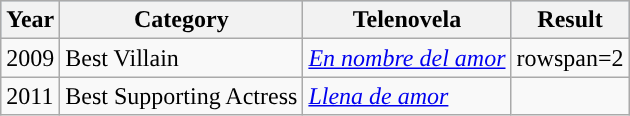<table class="wikitable">
<tr style="background:#b0c4de;">
<th>Year</th>
<th>Category</th>
<th>Telenovela</th>
<th>Result</th>
</tr>
<tr>
<td>2009</td>
<td>Best Villain</td>
<td><em><a href='#'>En nombre del amor</a></em></td>
<td>rowspan=2 </td>
</tr>
<tr>
<td>2011</td>
<td>Best Supporting Actress</td>
<td><em><a href='#'>Llena de amor</a></em></td>
</tr>
</table>
